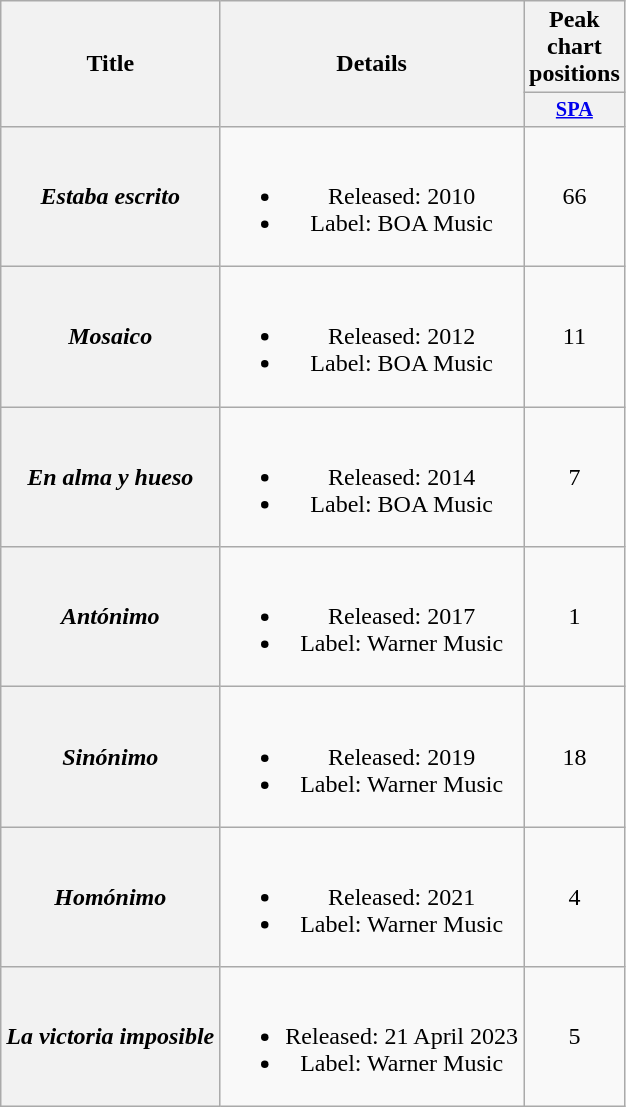<table class="wikitable plainrowheaders" style="text-align:center;">
<tr>
<th scope="col" rowspan="2">Title</th>
<th scope="col" rowspan="2">Details</th>
<th scope="col" colspan="1">Peak chart positions</th>
</tr>
<tr>
<th scope="col" style="width:3em;font-size:85%;"><a href='#'>SPA</a><br></th>
</tr>
<tr>
<th scope="row"><em>Estaba escrito</em></th>
<td><br><ul><li>Released: 2010</li><li>Label: BOA Music</li></ul></td>
<td>66</td>
</tr>
<tr>
<th scope="row"><em>Mosaico</em></th>
<td><br><ul><li>Released: 2012</li><li>Label: BOA Music</li></ul></td>
<td>11</td>
</tr>
<tr>
<th scope="row"><em>En alma y hueso</em></th>
<td><br><ul><li>Released: 2014</li><li>Label: BOA Music</li></ul></td>
<td>7</td>
</tr>
<tr>
<th scope="row"><em>Antónimo</em></th>
<td><br><ul><li>Released: 2017</li><li>Label: Warner Music</li></ul></td>
<td>1</td>
</tr>
<tr>
<th scope="row"><em>Sinónimo</em></th>
<td><br><ul><li>Released: 2019</li><li>Label: Warner Music</li></ul></td>
<td>18</td>
</tr>
<tr>
<th scope="row"><em>Homónimo</em></th>
<td><br><ul><li>Released: 2021</li><li>Label: Warner Music</li></ul></td>
<td>4</td>
</tr>
<tr>
<th scope="row"><em>La victoria imposible</em></th>
<td><br><ul><li>Released: 21 April 2023</li><li>Label: Warner Music</li></ul></td>
<td>5</td>
</tr>
</table>
